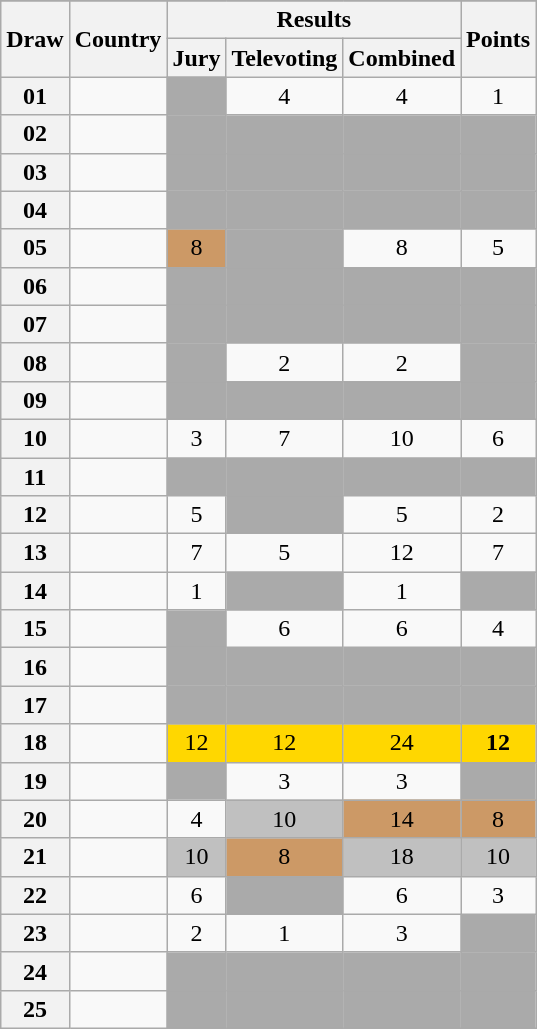<table class="sortable wikitable collapsible plainrowheaders" style="text-align:center;">
<tr>
</tr>
<tr>
<th scope="col" rowspan="2">Draw</th>
<th scope="col" rowspan="2">Country</th>
<th scope="col" colspan="3">Results</th>
<th scope="col" rowspan="2">Points</th>
</tr>
<tr>
<th scope="col">Jury</th>
<th scope="col">Televoting</th>
<th scope="col">Combined</th>
</tr>
<tr>
<th scope="row" style="text-align:center;">01</th>
<td style="text-align:left;"></td>
<td style="background:#AAAAAA;"></td>
<td>4</td>
<td>4</td>
<td>1</td>
</tr>
<tr>
<th scope="row" style="text-align:center;">02</th>
<td style="text-align:left;"></td>
<td style="background:#AAAAAA;"></td>
<td style="background:#AAAAAA;"></td>
<td style="background:#AAAAAA;"></td>
<td style="background:#AAAAAA;"></td>
</tr>
<tr>
<th scope="row" style="text-align:center;">03</th>
<td style="text-align:left;"></td>
<td style="background:#AAAAAA;"></td>
<td style="background:#AAAAAA;"></td>
<td style="background:#AAAAAA;"></td>
<td style="background:#AAAAAA;"></td>
</tr>
<tr>
<th scope="row" style="text-align:center;">04</th>
<td style="text-align:left;"></td>
<td style="background:#AAAAAA;"></td>
<td style="background:#AAAAAA;"></td>
<td style="background:#AAAAAA;"></td>
<td style="background:#AAAAAA;"></td>
</tr>
<tr>
<th scope="row" style="text-align:center;">05</th>
<td style="text-align:left;"></td>
<td style="background:#CC9966;">8</td>
<td style="background:#AAAAAA;"></td>
<td>8</td>
<td>5</td>
</tr>
<tr>
<th scope="row" style="text-align:center;">06</th>
<td style="text-align:left;"></td>
<td style="background:#AAAAAA;"></td>
<td style="background:#AAAAAA;"></td>
<td style="background:#AAAAAA;"></td>
<td style="background:#AAAAAA;"></td>
</tr>
<tr>
<th scope="row" style="text-align:center;">07</th>
<td style="text-align:left;"></td>
<td style="background:#AAAAAA;"></td>
<td style="background:#AAAAAA;"></td>
<td style="background:#AAAAAA;"></td>
<td style="background:#AAAAAA;"></td>
</tr>
<tr>
<th scope="row" style="text-align:center;">08</th>
<td style="text-align:left;"></td>
<td style="background:#AAAAAA;"></td>
<td>2</td>
<td>2</td>
<td style="background:#AAAAAA;"></td>
</tr>
<tr>
<th scope="row" style="text-align:center;">09</th>
<td style="text-align:left;"></td>
<td style="background:#AAAAAA;"></td>
<td style="background:#AAAAAA;"></td>
<td style="background:#AAAAAA;"></td>
<td style="background:#AAAAAA;"></td>
</tr>
<tr>
<th scope="row" style="text-align:center;">10</th>
<td style="text-align:left;"></td>
<td>3</td>
<td>7</td>
<td>10</td>
<td>6</td>
</tr>
<tr class="sortbottom">
<th scope="row" style="text-align:center;">11</th>
<td style="text-align:left;"></td>
<td style="background:#AAAAAA;"></td>
<td style="background:#AAAAAA;"></td>
<td style="background:#AAAAAA;"></td>
<td style="background:#AAAAAA;"></td>
</tr>
<tr>
<th scope="row" style="text-align:center;">12</th>
<td style="text-align:left;"></td>
<td>5</td>
<td style="background:#AAAAAA;"></td>
<td>5</td>
<td>2</td>
</tr>
<tr>
<th scope="row" style="text-align:center;">13</th>
<td style="text-align:left;"></td>
<td>7</td>
<td>5</td>
<td>12</td>
<td>7</td>
</tr>
<tr>
<th scope="row" style="text-align:center;">14</th>
<td style="text-align:left;"></td>
<td>1</td>
<td style="background:#AAAAAA;"></td>
<td>1</td>
<td style="background:#AAAAAA;"></td>
</tr>
<tr>
<th scope="row" style="text-align:center;">15</th>
<td style="text-align:left;"></td>
<td style="background:#AAAAAA;"></td>
<td>6</td>
<td>6</td>
<td>4</td>
</tr>
<tr>
<th scope="row" style="text-align:center;">16</th>
<td style="text-align:left;"></td>
<td style="background:#AAAAAA;"></td>
<td style="background:#AAAAAA;"></td>
<td style="background:#AAAAAA;"></td>
<td style="background:#AAAAAA;"></td>
</tr>
<tr>
<th scope="row" style="text-align:center;">17</th>
<td style="text-align:left;"></td>
<td style="background:#AAAAAA;"></td>
<td style="background:#AAAAAA;"></td>
<td style="background:#AAAAAA;"></td>
<td style="background:#AAAAAA;"></td>
</tr>
<tr>
<th scope="row" style="text-align:center;">18</th>
<td style="text-align:left;"></td>
<td style="background:gold;">12</td>
<td style="background:gold;">12</td>
<td style="background:gold;">24</td>
<td style="background:gold;"><strong>12</strong></td>
</tr>
<tr>
<th scope="row" style="text-align:center;">19</th>
<td style="text-align:left;"></td>
<td style="background:#AAAAAA;"></td>
<td>3</td>
<td>3</td>
<td style="background:#AAAAAA;"></td>
</tr>
<tr>
<th scope="row" style="text-align:center;">20</th>
<td style="text-align:left;"></td>
<td>4</td>
<td style="background:silver;">10</td>
<td style="background:#CC9966;">14</td>
<td style="background:#CC9966;">8</td>
</tr>
<tr>
<th scope="row" style="text-align:center;">21</th>
<td style="text-align:left;"></td>
<td style="background:silver;">10</td>
<td style="background:#CC9966;">8</td>
<td style="background:silver;">18</td>
<td style="background:silver;">10</td>
</tr>
<tr>
<th scope="row" style="text-align:center;">22</th>
<td style="text-align:left;"></td>
<td>6</td>
<td style="background:#AAAAAA;"></td>
<td>6</td>
<td>3</td>
</tr>
<tr>
<th scope="row" style="text-align:center;">23</th>
<td style="text-align:left;"></td>
<td>2</td>
<td>1</td>
<td>3</td>
<td style="background:#AAAAAA;"></td>
</tr>
<tr>
<th scope="row" style="text-align:center;">24</th>
<td style="text-align:left;"></td>
<td style="background:#AAAAAA;"></td>
<td style="background:#AAAAAA;"></td>
<td style="background:#AAAAAA;"></td>
<td style="background:#AAAAAA;"></td>
</tr>
<tr>
<th scope="row" style="text-align:center;">25</th>
<td style="text-align:left;"></td>
<td style="background:#AAAAAA;"></td>
<td style="background:#AAAAAA;"></td>
<td style="background:#AAAAAA;"></td>
<td style="background:#AAAAAA;"></td>
</tr>
</table>
